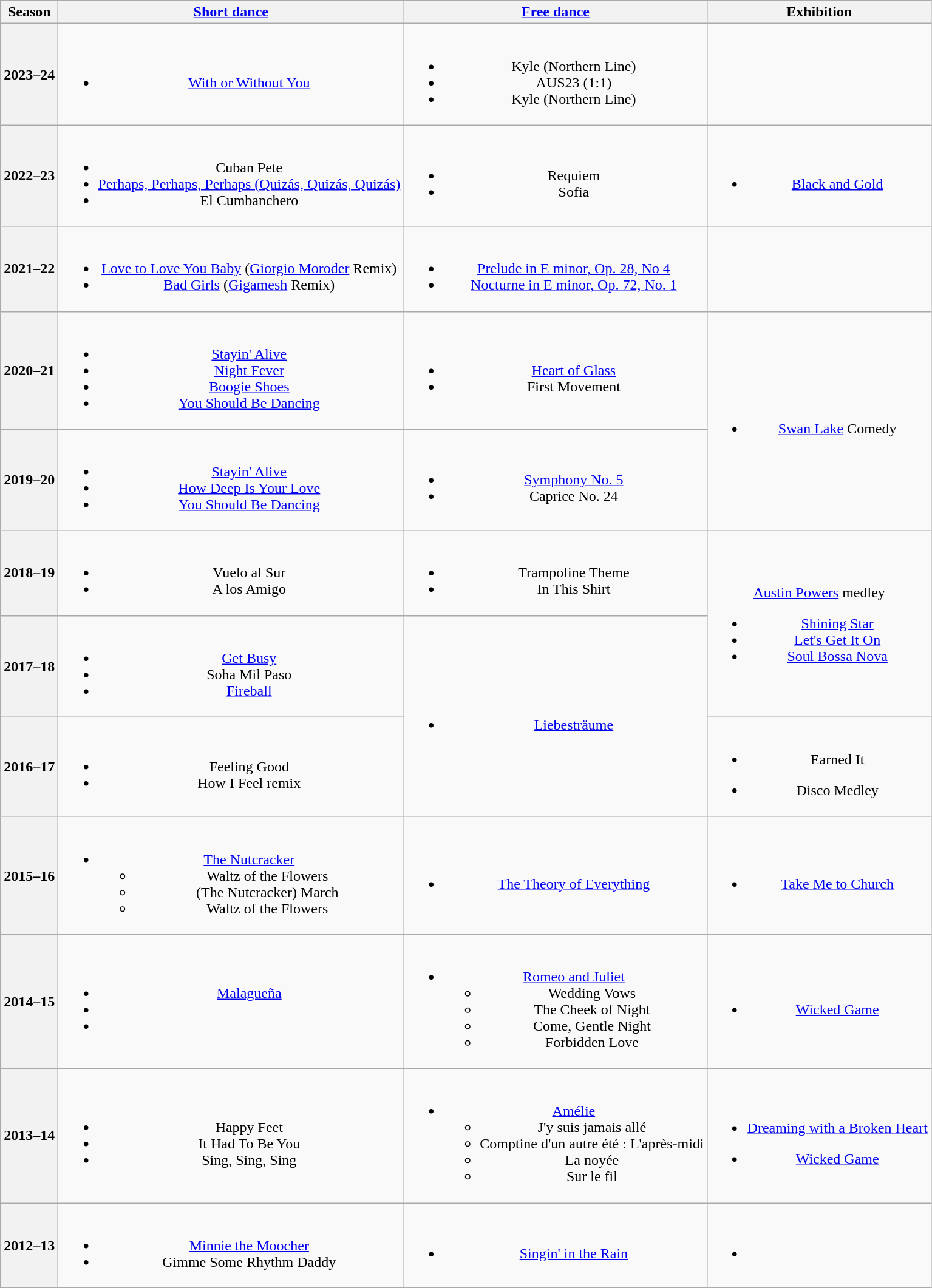<table class=wikitable style=text-align:center>
<tr>
<th>Season</th>
<th><a href='#'>Short dance</a></th>
<th><a href='#'>Free dance</a></th>
<th>Exhibition</th>
</tr>
<tr>
<th>2023–24 <br> </th>
<td><br><ul><li><a href='#'>With or Without You</a> <br> </li></ul></td>
<td><br><ul><li>Kyle (Northern Line) <br> </li><li>AUS23 (1:1) <br> </li><li>Kyle (Northern Line) <br> </li></ul></td>
</tr>
<tr>
<th>2022–23 <br> </th>
<td><br><ul><li> Cuban Pete <br> </li><li> <a href='#'>Perhaps, Perhaps, Perhaps (Quizás, Quizás, Quizás)</a> <br> </li><li>  El Cumbanchero <br> </li></ul></td>
<td><br><ul><li>Requiem <br> </li><li>Sofia <br> </li></ul></td>
<td><br><ul><li><a href='#'>Black and Gold</a> <br></li></ul></td>
</tr>
<tr>
<th>2021–22 <br> </th>
<td><br><ul><li> <a href='#'>Love to Love You Baby</a> (<a href='#'>Giorgio Moroder</a> Remix)</li><li> <a href='#'>Bad Girls</a> (<a href='#'>Gigamesh</a> Remix) <br> </li></ul></td>
<td><br><ul><li><a href='#'>Prelude in E minor, Op. 28, No 4</a></li><li><a href='#'>Nocturne in E minor, Op. 72, No. 1</a> <br> </li></ul></td>
<td></td>
</tr>
<tr>
<th>2020–21 <br> </th>
<td><br><ul><li> <a href='#'>Stayin' Alive</a></li><li> <a href='#'>Night Fever</a> <br> </li><li> <a href='#'>Boogie Shoes</a> <br> </li><li> <a href='#'>You Should Be Dancing</a> <br> </li></ul></td>
<td><br><ul><li><a href='#'>Heart of Glass</a> <br> </li><li>First Movement <br> </li></ul></td>
<td rowspan=2><br><ul><li><a href='#'>Swan Lake</a> Comedy</li></ul></td>
</tr>
<tr>
<th>2019–20 <br></th>
<td><br><ul><li> <a href='#'>Stayin' Alive</a></li><li> <a href='#'>How Deep Is Your Love</a> <br> </li><li> <a href='#'>You Should Be Dancing</a> <br> </li></ul></td>
<td><br><ul><li><a href='#'>Symphony No. 5</a> <br> </li><li>Caprice No. 24 <br> </li></ul></td>
</tr>
<tr>
<th>2018–19 <br></th>
<td><br><ul><li> Vuelo al Sur <br> </li><li> A los Amigo <br> </li></ul></td>
<td><br><ul><li>Trampoline Theme</li><li>In This Shirt <br> </li></ul></td>
<td rowspan=2><br><a href='#'>Austin Powers</a> medley<ul><li><a href='#'>Shining Star</a> <br></li><li><a href='#'>Let's Get It On</a> <br></li><li><a href='#'>Soul Bossa Nova</a> <br></li></ul></td>
</tr>
<tr>
<th>2017–18 <br></th>
<td><br><ul><li> <a href='#'>Get Busy</a> <br> </li><li> Soha Mil Paso <br> </li><li> <a href='#'>Fireball</a> <br> </li></ul></td>
<td rowspan=2><br><ul><li><a href='#'>Liebesträume</a> <br></li></ul></td>
</tr>
<tr>
<th>2016–17 <br></th>
<td><br><ul><li> Feeling Good <br></li><li> How I Feel remix <br></li></ul></td>
<td><br><ul><li>Earned It<br> </li></ul><ul><li>Disco Medley</li></ul></td>
</tr>
<tr>
<th>2015–16 <br> </th>
<td><br><ul><li><a href='#'>The Nutcracker</a> <br><ul><li> Waltz of the Flowers</li><li> (The Nutcracker) March</li><li> Waltz of the Flowers <br></li></ul></li></ul></td>
<td><br><ul><li><a href='#'>The Theory of Everything</a> <br></li></ul></td>
<td><br><ul><li><a href='#'>Take Me to Church</a> <br></li></ul></td>
</tr>
<tr>
<th>2014–15 <br> </th>
<td><br><ul><li> <a href='#'>Malagueña</a> <br></li><li></li><li></li></ul></td>
<td><br><ul><li><a href='#'>Romeo and Juliet</a> <br><ul><li>Wedding Vows</li><li>The Cheek of Night</li><li>Come, Gentle Night</li><li>Forbidden Love</li></ul></li></ul></td>
<td><br><ul><li><a href='#'>Wicked Game</a></li></ul></td>
</tr>
<tr>
<th>2013–14 <br> </th>
<td><br><ul><li>Happy Feet</li><li>It Had To Be You <br></li><li>Sing, Sing, Sing</li></ul></td>
<td><br><ul><li><a href='#'>Amélie</a> <br><ul><li>J'y suis jamais allé</li><li>Comptine d'un autre été : L'après-midi</li><li>La noyée</li><li>Sur le fil</li></ul></li></ul></td>
<td><br><ul><li><a href='#'>Dreaming with a Broken Heart</a></li></ul><ul><li><a href='#'>Wicked Game</a></li></ul></td>
</tr>
<tr>
<th>2012–13 <br> </th>
<td><br><ul><li><a href='#'>Minnie the Moocher</a> <br></li><li>Gimme Some Rhythm Daddy <br></li></ul></td>
<td><br><ul><li><a href='#'>Singin' in the Rain</a> <br></li></ul></td>
<td><br><ul><li></li></ul></td>
</tr>
</table>
